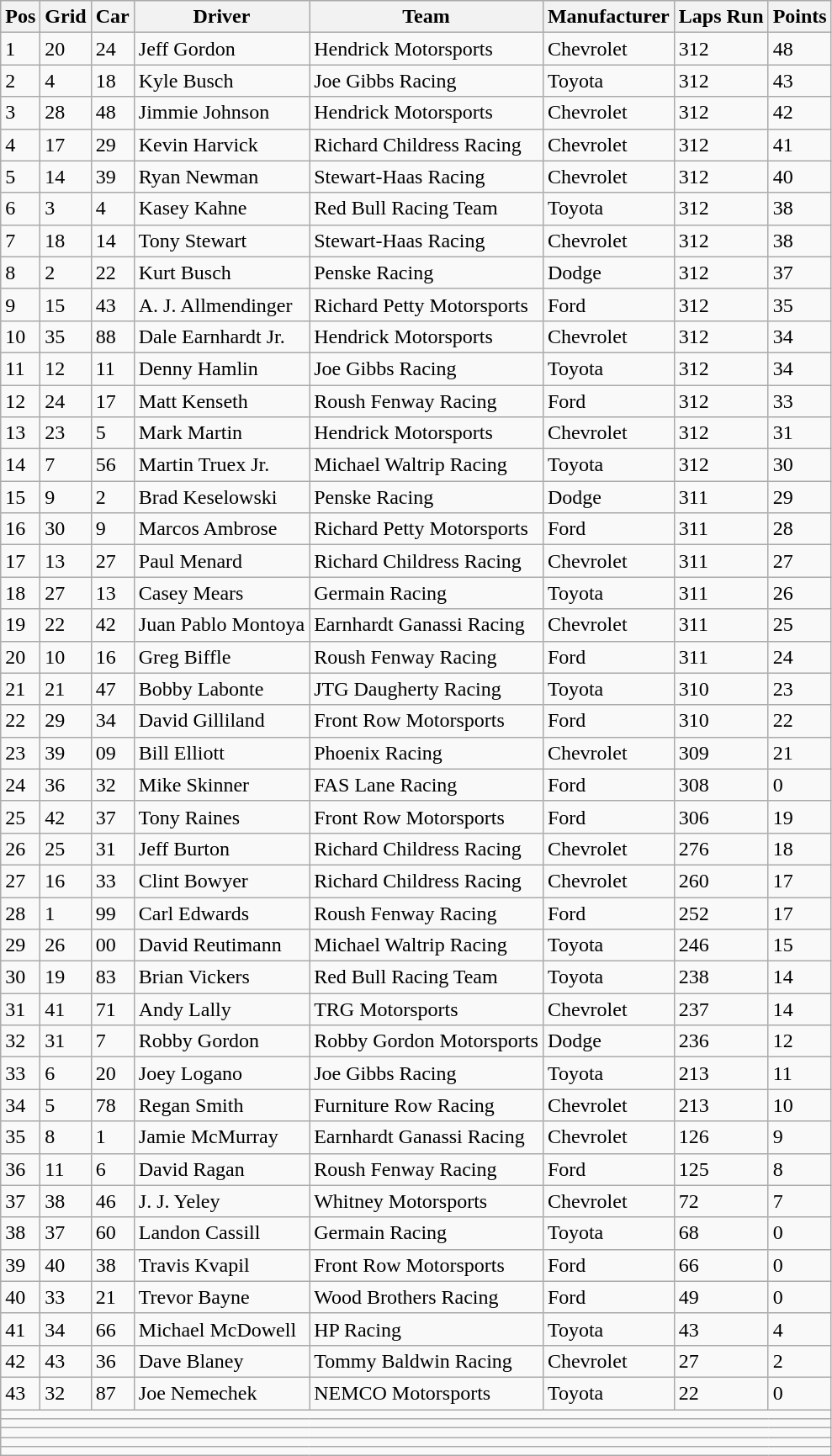<table class="sortable wikitable" border="1">
<tr>
<th>Pos</th>
<th>Grid</th>
<th>Car</th>
<th>Driver</th>
<th>Team</th>
<th>Manufacturer</th>
<th>Laps Run</th>
<th>Points</th>
</tr>
<tr>
<td>1</td>
<td>20</td>
<td>24</td>
<td>Jeff Gordon</td>
<td>Hendrick Motorsports</td>
<td>Chevrolet</td>
<td>312</td>
<td>48</td>
</tr>
<tr>
<td>2</td>
<td>4</td>
<td>18</td>
<td>Kyle Busch</td>
<td>Joe Gibbs Racing</td>
<td>Toyota</td>
<td>312</td>
<td>43</td>
</tr>
<tr>
<td>3</td>
<td>28</td>
<td>48</td>
<td>Jimmie Johnson</td>
<td>Hendrick Motorsports</td>
<td>Chevrolet</td>
<td>312</td>
<td>42</td>
</tr>
<tr>
<td>4</td>
<td>17</td>
<td>29</td>
<td>Kevin Harvick</td>
<td>Richard Childress Racing</td>
<td>Chevrolet</td>
<td>312</td>
<td>41</td>
</tr>
<tr>
<td>5</td>
<td>14</td>
<td>39</td>
<td>Ryan Newman</td>
<td>Stewart-Haas Racing</td>
<td>Chevrolet</td>
<td>312</td>
<td>40</td>
</tr>
<tr>
<td>6</td>
<td>3</td>
<td>4</td>
<td>Kasey Kahne</td>
<td>Red Bull Racing Team</td>
<td>Toyota</td>
<td>312</td>
<td>38</td>
</tr>
<tr>
<td>7</td>
<td>18</td>
<td>14</td>
<td>Tony Stewart</td>
<td>Stewart-Haas Racing</td>
<td>Chevrolet</td>
<td>312</td>
<td>38</td>
</tr>
<tr>
<td>8</td>
<td>2</td>
<td>22</td>
<td>Kurt Busch</td>
<td>Penske Racing</td>
<td>Dodge</td>
<td>312</td>
<td>37</td>
</tr>
<tr>
<td>9</td>
<td>15</td>
<td>43</td>
<td>A. J. Allmendinger</td>
<td>Richard Petty Motorsports</td>
<td>Ford</td>
<td>312</td>
<td>35</td>
</tr>
<tr>
<td>10</td>
<td>35</td>
<td>88</td>
<td>Dale Earnhardt Jr.</td>
<td>Hendrick Motorsports</td>
<td>Chevrolet</td>
<td>312</td>
<td>34</td>
</tr>
<tr>
<td>11</td>
<td>12</td>
<td>11</td>
<td>Denny Hamlin</td>
<td>Joe Gibbs Racing</td>
<td>Toyota</td>
<td>312</td>
<td>34</td>
</tr>
<tr>
<td>12</td>
<td>24</td>
<td>17</td>
<td>Matt Kenseth</td>
<td>Roush Fenway Racing</td>
<td>Ford</td>
<td>312</td>
<td>33</td>
</tr>
<tr>
<td>13</td>
<td>23</td>
<td>5</td>
<td>Mark Martin</td>
<td>Hendrick Motorsports</td>
<td>Chevrolet</td>
<td>312</td>
<td>31</td>
</tr>
<tr>
<td>14</td>
<td>7</td>
<td>56</td>
<td>Martin Truex Jr.</td>
<td>Michael Waltrip Racing</td>
<td>Toyota</td>
<td>312</td>
<td>30</td>
</tr>
<tr>
<td>15</td>
<td>9</td>
<td>2</td>
<td>Brad Keselowski</td>
<td>Penske Racing</td>
<td>Dodge</td>
<td>311</td>
<td>29</td>
</tr>
<tr>
<td>16</td>
<td>30</td>
<td>9</td>
<td>Marcos Ambrose</td>
<td>Richard Petty Motorsports</td>
<td>Ford</td>
<td>311</td>
<td>28</td>
</tr>
<tr>
<td>17</td>
<td>13</td>
<td>27</td>
<td>Paul Menard</td>
<td>Richard Childress Racing</td>
<td>Chevrolet</td>
<td>311</td>
<td>27</td>
</tr>
<tr>
<td>18</td>
<td>27</td>
<td>13</td>
<td>Casey Mears</td>
<td>Germain Racing</td>
<td>Toyota</td>
<td>311</td>
<td>26</td>
</tr>
<tr>
<td>19</td>
<td>22</td>
<td>42</td>
<td>Juan Pablo Montoya</td>
<td>Earnhardt Ganassi Racing</td>
<td>Chevrolet</td>
<td>311</td>
<td>25</td>
</tr>
<tr>
<td>20</td>
<td>10</td>
<td>16</td>
<td>Greg Biffle</td>
<td>Roush Fenway Racing</td>
<td>Ford</td>
<td>311</td>
<td>24</td>
</tr>
<tr>
<td>21</td>
<td>21</td>
<td>47</td>
<td>Bobby Labonte</td>
<td>JTG Daugherty Racing</td>
<td>Toyota</td>
<td>310</td>
<td>23</td>
</tr>
<tr>
<td>22</td>
<td>29</td>
<td>34</td>
<td>David Gilliland</td>
<td>Front Row Motorsports</td>
<td>Ford</td>
<td>310</td>
<td>22</td>
</tr>
<tr>
<td>23</td>
<td>39</td>
<td>09</td>
<td>Bill Elliott</td>
<td>Phoenix Racing</td>
<td>Chevrolet</td>
<td>309</td>
<td>21</td>
</tr>
<tr>
<td>24</td>
<td>36</td>
<td>32</td>
<td>Mike Skinner</td>
<td>FAS Lane Racing</td>
<td>Ford</td>
<td>308</td>
<td>0</td>
</tr>
<tr>
<td>25</td>
<td>42</td>
<td>37</td>
<td>Tony Raines</td>
<td>Front Row Motorsports</td>
<td>Ford</td>
<td>306</td>
<td>19</td>
</tr>
<tr>
<td>26</td>
<td>25</td>
<td>31</td>
<td>Jeff Burton</td>
<td>Richard Childress Racing</td>
<td>Chevrolet</td>
<td>276</td>
<td>18</td>
</tr>
<tr>
<td>27</td>
<td>16</td>
<td>33</td>
<td>Clint Bowyer</td>
<td>Richard Childress Racing</td>
<td>Chevrolet</td>
<td>260</td>
<td>17</td>
</tr>
<tr>
<td>28</td>
<td>1</td>
<td>99</td>
<td>Carl Edwards</td>
<td>Roush Fenway Racing</td>
<td>Ford</td>
<td>252</td>
<td>17</td>
</tr>
<tr>
<td>29</td>
<td>26</td>
<td>00</td>
<td>David Reutimann</td>
<td>Michael Waltrip Racing</td>
<td>Toyota</td>
<td>246</td>
<td>15</td>
</tr>
<tr>
<td>30</td>
<td>19</td>
<td>83</td>
<td>Brian Vickers</td>
<td>Red Bull Racing Team</td>
<td>Toyota</td>
<td>238</td>
<td>14</td>
</tr>
<tr>
<td>31</td>
<td>41</td>
<td>71</td>
<td>Andy Lally</td>
<td>TRG Motorsports</td>
<td>Chevrolet</td>
<td>237</td>
<td>14</td>
</tr>
<tr>
<td>32</td>
<td>31</td>
<td>7</td>
<td>Robby Gordon</td>
<td>Robby Gordon Motorsports</td>
<td>Dodge</td>
<td>236</td>
<td>12</td>
</tr>
<tr>
<td>33</td>
<td>6</td>
<td>20</td>
<td>Joey Logano</td>
<td>Joe Gibbs Racing</td>
<td>Toyota</td>
<td>213</td>
<td>11</td>
</tr>
<tr>
<td>34</td>
<td>5</td>
<td>78</td>
<td>Regan Smith</td>
<td>Furniture Row Racing</td>
<td>Chevrolet</td>
<td>213</td>
<td>10</td>
</tr>
<tr>
<td>35</td>
<td>8</td>
<td>1</td>
<td>Jamie McMurray</td>
<td>Earnhardt Ganassi Racing</td>
<td>Chevrolet</td>
<td>126</td>
<td>9</td>
</tr>
<tr>
<td>36</td>
<td>11</td>
<td>6</td>
<td>David Ragan</td>
<td>Roush Fenway Racing</td>
<td>Ford</td>
<td>125</td>
<td>8</td>
</tr>
<tr>
<td>37</td>
<td>38</td>
<td>46</td>
<td>J. J. Yeley</td>
<td>Whitney Motorsports</td>
<td>Chevrolet</td>
<td>72</td>
<td>7</td>
</tr>
<tr>
<td>38</td>
<td>37</td>
<td>60</td>
<td>Landon Cassill</td>
<td>Germain Racing</td>
<td>Toyota</td>
<td>68</td>
<td>0</td>
</tr>
<tr>
<td>39</td>
<td>40</td>
<td>38</td>
<td>Travis Kvapil</td>
<td>Front Row Motorsports</td>
<td>Ford</td>
<td>66</td>
<td>0</td>
</tr>
<tr>
<td>40</td>
<td>33</td>
<td>21</td>
<td>Trevor Bayne</td>
<td>Wood Brothers Racing</td>
<td>Ford</td>
<td>49</td>
<td>0</td>
</tr>
<tr>
<td>41</td>
<td>34</td>
<td>66</td>
<td>Michael McDowell</td>
<td>HP Racing</td>
<td>Toyota</td>
<td>43</td>
<td>4</td>
</tr>
<tr>
<td>42</td>
<td>43</td>
<td>36</td>
<td>Dave Blaney</td>
<td>Tommy Baldwin Racing</td>
<td>Chevrolet</td>
<td>27</td>
<td>2</td>
</tr>
<tr>
<td>43</td>
<td>32</td>
<td>87</td>
<td>Joe Nemechek</td>
<td>NEMCO Motorsports</td>
<td>Toyota</td>
<td>22</td>
<td>0</td>
</tr>
<tr class="sortbottom">
<td colspan="9"></td>
</tr>
<tr>
<td colspan="9"></td>
</tr>
<tr>
<td colspan="9"></td>
</tr>
<tr>
<td colspan="9"></td>
</tr>
<tr>
<td colspan="9"></td>
</tr>
</table>
